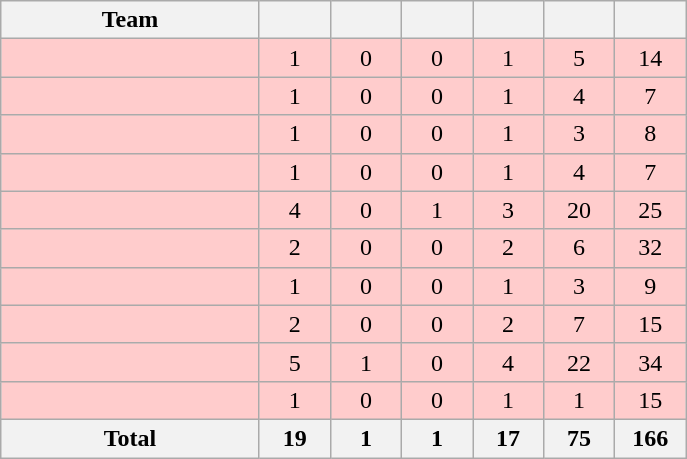<table class="wikitable" style="text-align:center;">
<tr>
<th width=165>Team</th>
<th width=40></th>
<th width=40></th>
<th width=40></th>
<th width=40></th>
<th width=40></th>
<th width=40></th>
</tr>
<tr bgcolor=#FFCCCC>
<td align=left></td>
<td>1</td>
<td>0</td>
<td>0</td>
<td>1</td>
<td>5</td>
<td>14</td>
</tr>
<tr bgcolor=#FFCCCC>
<td align=left></td>
<td>1</td>
<td>0</td>
<td>0</td>
<td>1</td>
<td>4</td>
<td>7</td>
</tr>
<tr bgcolor=#FFCCCC>
<td align=left></td>
<td>1</td>
<td>0</td>
<td>0</td>
<td>1</td>
<td>3</td>
<td>8</td>
</tr>
<tr bgcolor=#FFCCCC>
<td align=left></td>
<td>1</td>
<td>0</td>
<td>0</td>
<td>1</td>
<td>4</td>
<td>7</td>
</tr>
<tr bgcolor=#FFCCCC>
<td align=left></td>
<td>4</td>
<td>0</td>
<td>1</td>
<td>3</td>
<td>20</td>
<td>25</td>
</tr>
<tr bgcolor=#FFCCCC>
<td align=left></td>
<td>2</td>
<td>0</td>
<td>0</td>
<td>2</td>
<td>6</td>
<td>32</td>
</tr>
<tr bgcolor=#FFCCCC>
<td align=left></td>
<td>1</td>
<td>0</td>
<td>0</td>
<td>1</td>
<td>3</td>
<td>9</td>
</tr>
<tr bgcolor=#FFCCCC>
<td align=left></td>
<td>2</td>
<td>0</td>
<td>0</td>
<td>2</td>
<td>7</td>
<td>15</td>
</tr>
<tr bgcolor=#FFCCCC>
<td align=left></td>
<td>5</td>
<td>1</td>
<td>0</td>
<td>4</td>
<td>22</td>
<td>34</td>
</tr>
<tr bgcolor=#FFCCCC>
<td align=left></td>
<td>1</td>
<td>0</td>
<td>0</td>
<td>1</td>
<td>1</td>
<td>15</td>
</tr>
<tr>
<th>Total</th>
<th>19</th>
<th>1</th>
<th>1</th>
<th>17</th>
<th>75</th>
<th>166</th>
</tr>
</table>
